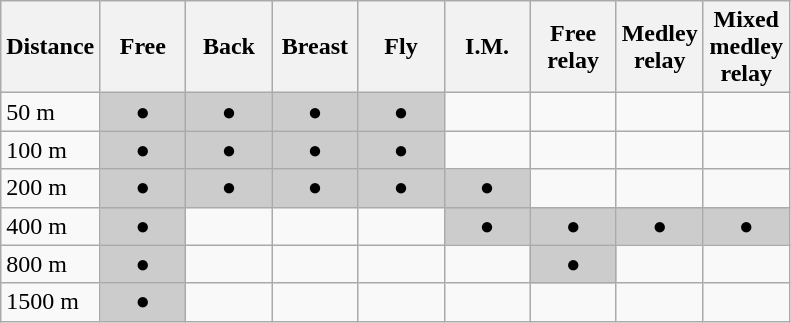<table class=wikitable>
<tr>
<th>Distance</th>
<th width="50px">Free</th>
<th width="50px">Back</th>
<th width="50px">Breast</th>
<th width="50px">Fly</th>
<th width="50px">I.M.</th>
<th width="50px">Free relay</th>
<th width="50px">Medley relay</th>
<th width="50px">Mixed medley relay</th>
</tr>
<tr>
<td>50 m</td>
<td style="background:#CCCCCC" align="center">●</td>
<td style="background:#CCCCCC" align="center">●</td>
<td style="background:#CCCCCC" align="center">●</td>
<td style="background:#CCCCCC" align="center">●</td>
<td></td>
<td></td>
<td></td>
<td></td>
</tr>
<tr>
<td>100 m</td>
<td style="background:#CCCCCC" align="center">●</td>
<td style="background:#CCCCCC" align="center">●</td>
<td style="background:#CCCCCC" align="center">●</td>
<td style="background:#CCCCCC" align="center">●</td>
<td></td>
<td></td>
<td></td>
<td></td>
</tr>
<tr>
<td>200 m</td>
<td style="background:#CCCCCC" align="center">●</td>
<td style="background:#CCCCCC" align="center">●</td>
<td style="background:#CCCCCC" align="center">●</td>
<td style="background:#CCCCCC" align="center">●</td>
<td style="background:#CCCCCC" align="center">●</td>
<td></td>
<td></td>
<td></td>
</tr>
<tr>
<td>400 m</td>
<td style="background:#CCCCCC" align="center">●</td>
<td></td>
<td></td>
<td></td>
<td style="background:#CCCCCC" align="center">●</td>
<td style="background:#CCCCCC" align="center">●</td>
<td style="background:#CCCCCC" align="center">●</td>
<td style="background:#CCCCCC" align="center">●</td>
</tr>
<tr>
<td>800 m</td>
<td style="background:#CCCCCC" align="center">●</td>
<td></td>
<td></td>
<td></td>
<td></td>
<td style="background:#CCCCCC" align="center">●</td>
<td></td>
<td></td>
</tr>
<tr>
<td>1500 m</td>
<td style="background:#CCCCCC" align="center">●</td>
<td></td>
<td></td>
<td></td>
<td></td>
<td></td>
<td></td>
<td></td>
</tr>
</table>
